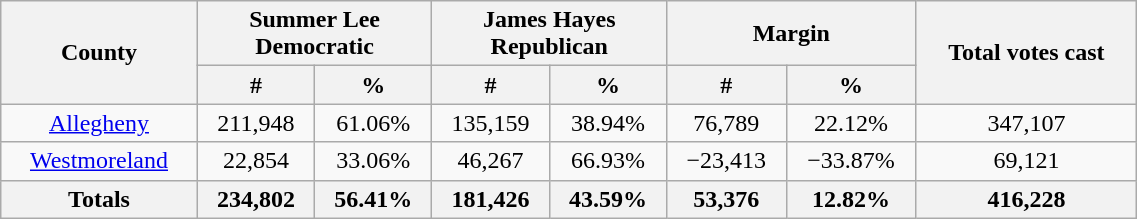<table width="60%"  class="wikitable sortable" style="text-align:center">
<tr>
<th rowspan="2">County</th>
<th style="text-align:center;" colspan="2">Summer Lee<br>Democratic</th>
<th style="text-align:center;" colspan="2">James Hayes<br>Republican</th>
<th style="text-align:center;" colspan="2">Margin</th>
<th rowspan="2" style="text-align:center;">Total votes cast</th>
</tr>
<tr>
<th style="text-align:center;" data-sort-type="number">#</th>
<th style="text-align:center;" data-sort-type="number">%</th>
<th style="text-align:center;" data-sort-type="number">#</th>
<th style="text-align:center;" data-sort-type="number">%</th>
<th style="text-align:center;" data-sort-type="number">#</th>
<th style="text-align:center;" data-sort-type="number">%</th>
</tr>
<tr style="text-align:center;">
<td><a href='#'>Allegheny</a></td>
<td>211,948</td>
<td>61.06%</td>
<td>135,159</td>
<td>38.94%</td>
<td>76,789</td>
<td>22.12%</td>
<td>347,107</td>
</tr>
<tr style="text-align:center;">
<td><a href='#'>Westmoreland</a></td>
<td>22,854</td>
<td>33.06%</td>
<td>46,267</td>
<td>66.93%</td>
<td>−23,413</td>
<td>−33.87%</td>
<td>69,121</td>
</tr>
<tr style="text-align:center;">
<th>Totals</th>
<th>234,802</th>
<th>56.41%</th>
<th>181,426</th>
<th>43.59%</th>
<th>53,376</th>
<th>12.82%</th>
<th>416,228</th>
</tr>
</table>
